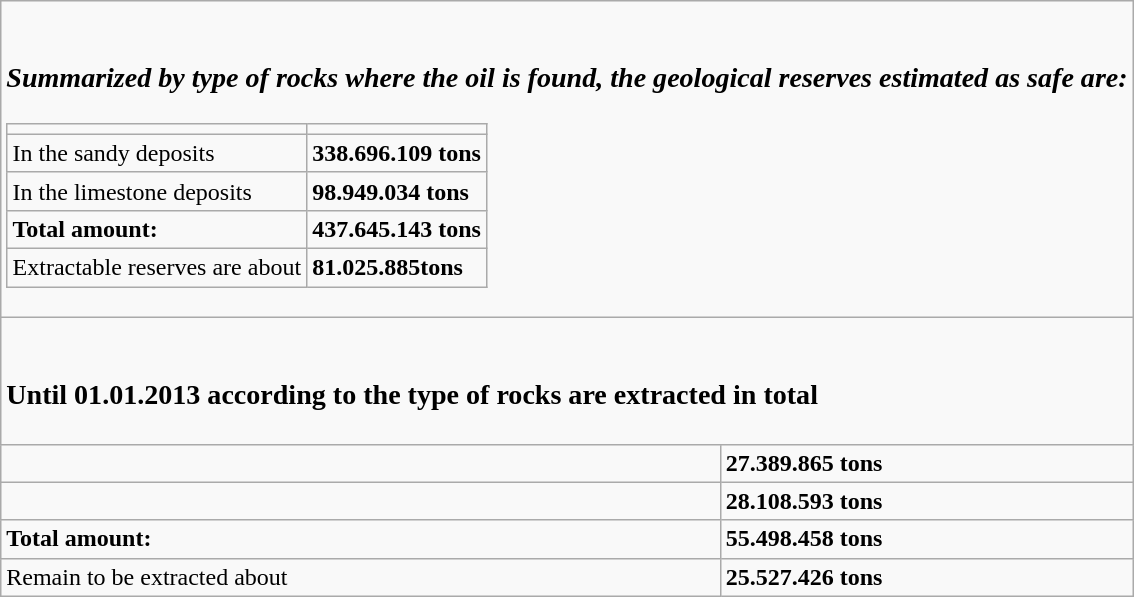<table class="wikitable">
<tr>
<td colspan="3"><br><h3><em>Summarized by type of  rocks where the oil is found, the geological reserves estimated as safe are:</em></h3><table class="wikitable">
<tr>
<td></td>
<td></td>
</tr>
<tr>
<td>In the sandy    deposits</td>
<td><strong>338.696.109 tons</strong></td>
</tr>
<tr>
<td>In the limestone deposits</td>
<td><strong>98.949.034 tons</strong></td>
</tr>
<tr>
<td><strong>Total amount:                          </strong></td>
<td><strong>437.645.143 tons</strong></td>
</tr>
<tr>
<td>Extractable reserves are about</td>
<td><strong>81.025.885tons</strong></td>
</tr>
</table>
</td>
</tr>
<tr>
<td colspan="2"><br><h3>Until 01.01.2013 according to the type of rocks are extracted in total</h3></td>
</tr>
<tr>
<td></td>
<td><strong>27.389.865 tons</strong></td>
</tr>
<tr>
<td></td>
<td><strong>28.108.593 tons</strong></td>
</tr>
<tr>
<td><strong>  Total amount:                                                </strong></td>
<td><strong>55.498.458 tons</strong></td>
</tr>
<tr>
<td>Remain to be extracted about</td>
<td><strong>25.527.426 tons</strong></td>
</tr>
</table>
